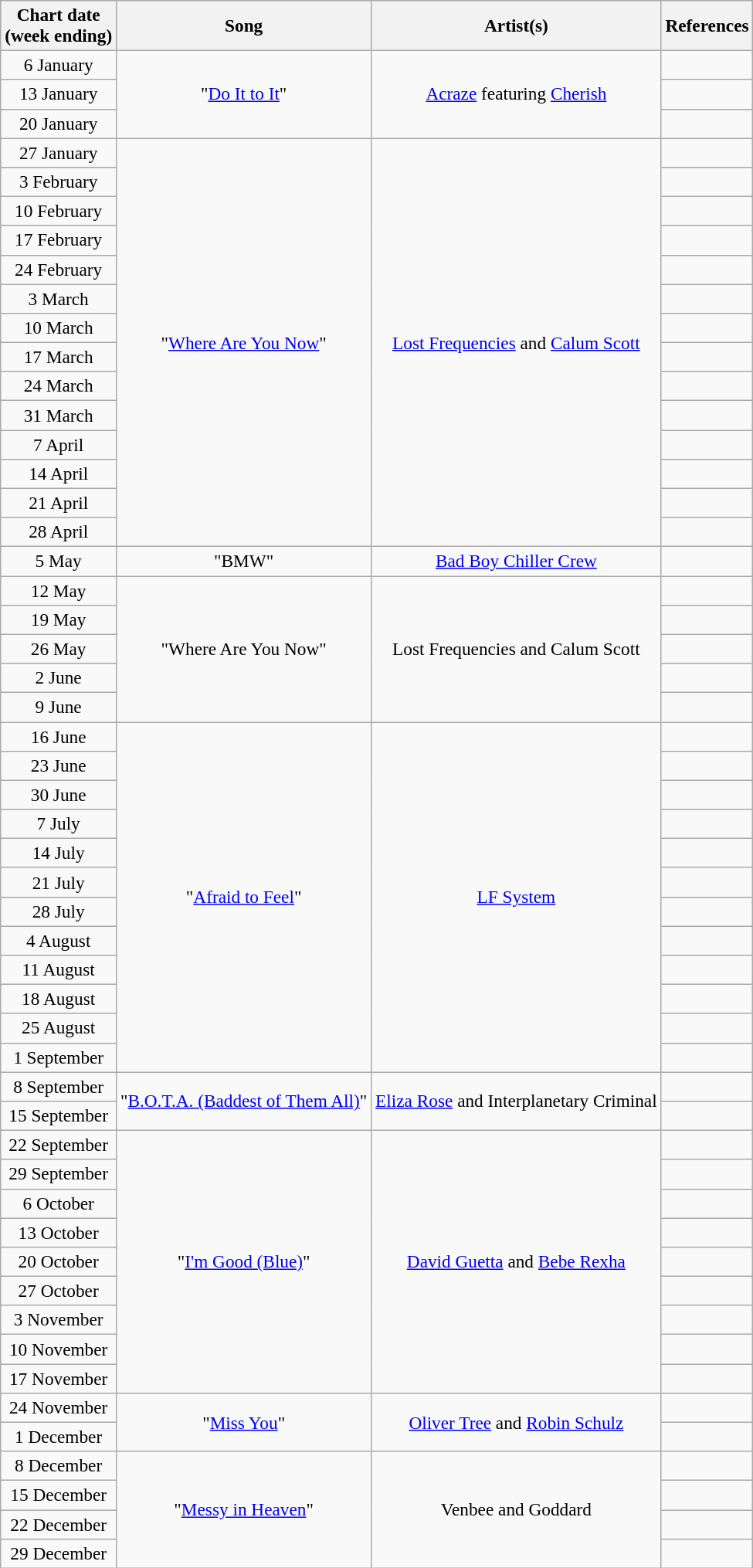<table class="wikitable" style="font-size:97%; text-align:center;">
<tr>
<th>Chart date<br>(week ending)</th>
<th>Song</th>
<th>Artist(s)</th>
<th>References</th>
</tr>
<tr>
<td>6 January</td>
<td rowspan=3>"<a href='#'>Do It to It</a>"</td>
<td rowspan=3><a href='#'>Acraze</a> featuring <a href='#'>Cherish</a></td>
<td></td>
</tr>
<tr>
<td>13 January</td>
<td></td>
</tr>
<tr>
<td>20 January</td>
<td></td>
</tr>
<tr>
<td>27 January</td>
<td rowspan=14>"<a href='#'>Where Are You Now</a>"</td>
<td rowspan=14><a href='#'>Lost Frequencies</a> and <a href='#'>Calum Scott</a></td>
<td></td>
</tr>
<tr>
<td>3 February</td>
<td></td>
</tr>
<tr>
<td>10 February</td>
<td></td>
</tr>
<tr>
<td>17 February</td>
<td></td>
</tr>
<tr>
<td>24 February</td>
<td></td>
</tr>
<tr>
<td>3 March</td>
<td></td>
</tr>
<tr>
<td>10 March</td>
<td></td>
</tr>
<tr>
<td>17 March</td>
<td></td>
</tr>
<tr>
<td>24 March</td>
<td></td>
</tr>
<tr>
<td>31 March</td>
<td></td>
</tr>
<tr>
<td>7 April</td>
<td></td>
</tr>
<tr>
<td>14 April</td>
<td></td>
</tr>
<tr>
<td>21 April</td>
<td></td>
</tr>
<tr>
<td>28 April</td>
<td></td>
</tr>
<tr>
<td>5 May</td>
<td>"BMW"</td>
<td><a href='#'>Bad Boy Chiller Crew</a></td>
<td></td>
</tr>
<tr>
<td>12 May</td>
<td rowspan=5>"Where Are You Now"</td>
<td rowspan=5>Lost Frequencies and Calum Scott</td>
<td></td>
</tr>
<tr>
<td>19 May</td>
<td></td>
</tr>
<tr>
<td>26 May</td>
<td></td>
</tr>
<tr>
<td>2 June</td>
<td></td>
</tr>
<tr>
<td>9 June</td>
<td></td>
</tr>
<tr>
<td>16 June</td>
<td rowspan=12>"<a href='#'>Afraid to Feel</a>"</td>
<td rowspan=12><a href='#'>LF System</a></td>
<td></td>
</tr>
<tr>
<td>23 June</td>
<td></td>
</tr>
<tr>
<td>30 June</td>
<td></td>
</tr>
<tr>
<td>7 July</td>
<td></td>
</tr>
<tr>
<td>14 July </td>
<td></td>
</tr>
<tr>
<td>21 July </td>
<td></td>
</tr>
<tr>
<td>28 July </td>
<td></td>
</tr>
<tr>
<td>4 August </td>
<td></td>
</tr>
<tr>
<td>11 August </td>
<td></td>
</tr>
<tr>
<td>18 August </td>
<td></td>
</tr>
<tr>
<td>25 August </td>
<td></td>
</tr>
<tr>
<td>1 September </td>
<td></td>
</tr>
<tr>
<td>8 September </td>
<td rowspan=2>"<a href='#'>B.O.T.A. (Baddest of Them All)</a>"</td>
<td rowspan=2><a href='#'>Eliza Rose</a> and Interplanetary Criminal</td>
<td></td>
</tr>
<tr>
<td>15 September </td>
<td></td>
</tr>
<tr>
<td>22 September</td>
<td rowspan=9>"<a href='#'>I'm Good (Blue)</a>"</td>
<td rowspan=9><a href='#'>David Guetta</a> and <a href='#'>Bebe Rexha</a></td>
<td></td>
</tr>
<tr>
<td>29 September</td>
<td></td>
</tr>
<tr>
<td>6 October</td>
<td></td>
</tr>
<tr>
<td>13 October</td>
<td></td>
</tr>
<tr>
<td>20 October</td>
<td></td>
</tr>
<tr>
<td>27 October</td>
<td></td>
</tr>
<tr>
<td>3 November</td>
<td></td>
</tr>
<tr>
<td>10 November</td>
<td></td>
</tr>
<tr>
<td>17 November</td>
<td></td>
</tr>
<tr>
<td>24 November</td>
<td rowspan=2>"<a href='#'>Miss You</a>"</td>
<td rowspan=2><a href='#'>Oliver Tree</a> and <a href='#'>Robin Schulz</a></td>
<td></td>
</tr>
<tr>
<td>1 December</td>
<td></td>
</tr>
<tr>
<td>8 December</td>
<td rowspan=4>"<a href='#'>Messy in Heaven</a>"</td>
<td rowspan=4>Venbee and Goddard</td>
<td></td>
</tr>
<tr>
<td>15 December</td>
<td></td>
</tr>
<tr>
<td>22 December</td>
<td></td>
</tr>
<tr>
<td>29 December</td>
<td></td>
</tr>
</table>
